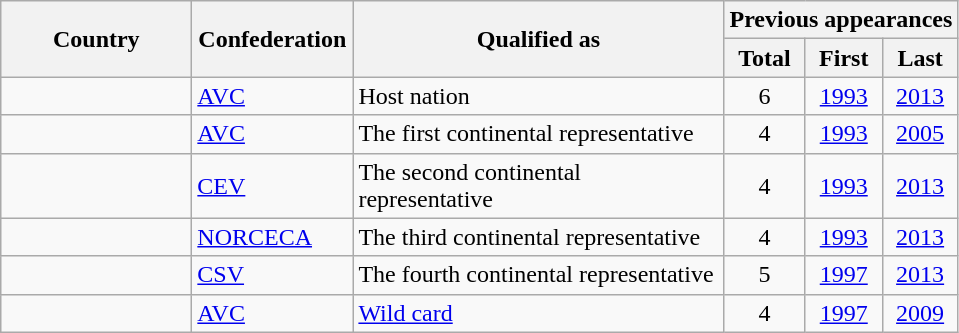<table class="wikitable sortable">
<tr>
<th rowspan=2 style="width:120px;">Country</th>
<th rowspan=2 style="width:100px;">Confederation</th>
<th rowspan=2 style="width:240px;">Qualified as</th>
<th colspan=3>Previous appearances</th>
</tr>
<tr>
<th>Total</th>
<th>First</th>
<th>Last</th>
</tr>
<tr>
<td></td>
<td><a href='#'>AVC</a></td>
<td>Host nation</td>
<td align=center>6</td>
<td align=center><a href='#'>1993</a></td>
<td align=center><a href='#'>2013</a></td>
</tr>
<tr>
<td></td>
<td><a href='#'>AVC</a></td>
<td>The first continental representative</td>
<td align=center>4</td>
<td align=center><a href='#'>1993</a></td>
<td align=center><a href='#'>2005</a></td>
</tr>
<tr>
<td></td>
<td><a href='#'>CEV</a></td>
<td>The second continental representative</td>
<td align=center>4</td>
<td align=center><a href='#'>1993</a></td>
<td align=center><a href='#'>2013</a></td>
</tr>
<tr>
<td></td>
<td><a href='#'>NORCECA</a></td>
<td>The third continental representative</td>
<td align=center>4</td>
<td align=center><a href='#'>1993</a></td>
<td align=center><a href='#'>2013</a></td>
</tr>
<tr>
<td></td>
<td><a href='#'>CSV</a></td>
<td>The fourth continental representative</td>
<td align=center>5</td>
<td align=center><a href='#'>1997</a></td>
<td align=center><a href='#'>2013</a></td>
</tr>
<tr>
<td></td>
<td><a href='#'>AVC</a></td>
<td><a href='#'>Wild card</a></td>
<td align=center>4</td>
<td align=center><a href='#'>1997</a></td>
<td align=center><a href='#'>2009</a></td>
</tr>
</table>
